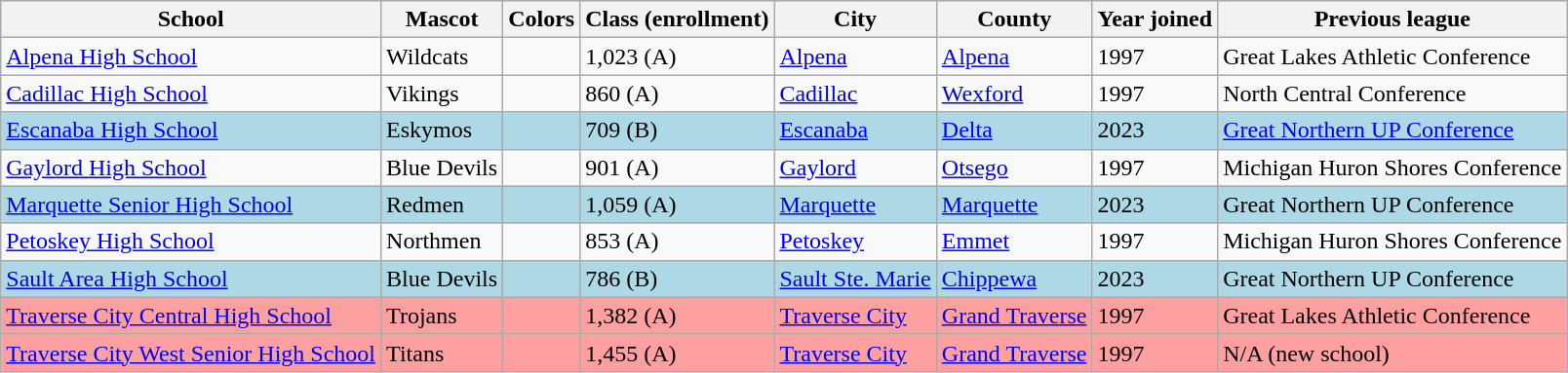<table class="wikitable sortable">
<tr>
<th scope="col">School</th>
<th scope="col">Mascot</th>
<th scope="col">Colors</th>
<th scope="col">Class (enrollment)</th>
<th scope="col">City</th>
<th scope="col">County</th>
<th scope="col">Year joined</th>
<th scope="col">Previous league</th>
</tr>
<tr>
<td><a href='#'>Alpena High School</a></td>
<td>Wildcats</td>
<td> </td>
<td>1,023 (A)</td>
<td><a href='#'>Alpena</a></td>
<td><a href='#'>Alpena</a></td>
<td>1997</td>
<td>Great Lakes Athletic Conference</td>
</tr>
<tr>
<td><a href='#'>Cadillac High School</a></td>
<td>Vikings</td>
<td> </td>
<td>860 (A)</td>
<td><a href='#'>Cadillac</a></td>
<td><a href='#'>Wexford</a></td>
<td>1997</td>
<td>North Central Conference</td>
</tr>
<tr bgcolor=#add8e6>
<td><a href='#'>Escanaba High School</a></td>
<td>Eskymos</td>
<td> </td>
<td>709 (B)</td>
<td><a href='#'>Escanaba</a></td>
<td><a href='#'>Delta</a></td>
<td>2023</td>
<td><a href='#'>Great Northern UP Conference</a></td>
</tr>
<tr>
<td><a href='#'>Gaylord High School</a></td>
<td>Blue Devils</td>
<td> </td>
<td>901 (A)</td>
<td><a href='#'>Gaylord</a></td>
<td><a href='#'>Otsego</a></td>
<td>1997</td>
<td>Michigan Huron Shores Conference</td>
</tr>
<tr bgcolor=#add8e6>
<td><a href='#'>Marquette Senior High School</a></td>
<td>Redmen</td>
<td> </td>
<td>1,059 (A)</td>
<td><a href='#'>Marquette</a></td>
<td><a href='#'>Marquette</a></td>
<td>2023</td>
<td>Great Northern UP Conference</td>
</tr>
<tr>
<td><a href='#'>Petoskey High School</a></td>
<td>Northmen</td>
<td> </td>
<td>853 (A)</td>
<td><a href='#'>Petoskey</a></td>
<td><a href='#'>Emmet</a></td>
<td>1997</td>
<td>Michigan Huron Shores Conference</td>
</tr>
<tr bgcolor=#add8e6>
<td><a href='#'>Sault Area High School</a></td>
<td>Blue Devils</td>
<td> </td>
<td>786 (B)</td>
<td><a href='#'>Sault Ste. Marie</a></td>
<td><a href='#'>Chippewa</a></td>
<td>2023</td>
<td>Great Northern UP Conference</td>
</tr>
<tr bgcolor=#ffa0a0>
<td><a href='#'>Traverse City Central High School</a></td>
<td>Trojans</td>
<td> </td>
<td>1,382 (A)</td>
<td><a href='#'>Traverse City</a></td>
<td><a href='#'>Grand Traverse</a></td>
<td>1997</td>
<td>Great Lakes Athletic Conference</td>
</tr>
<tr bgcolor=#ffa0a0>
<td><a href='#'>Traverse City West Senior High School</a></td>
<td>Titans</td>
<td> </td>
<td>1,455 (A)</td>
<td><a href='#'>Traverse City</a></td>
<td><a href='#'>Grand Traverse</a></td>
<td>1997</td>
<td>N/A (new school)</td>
</tr>
</table>
